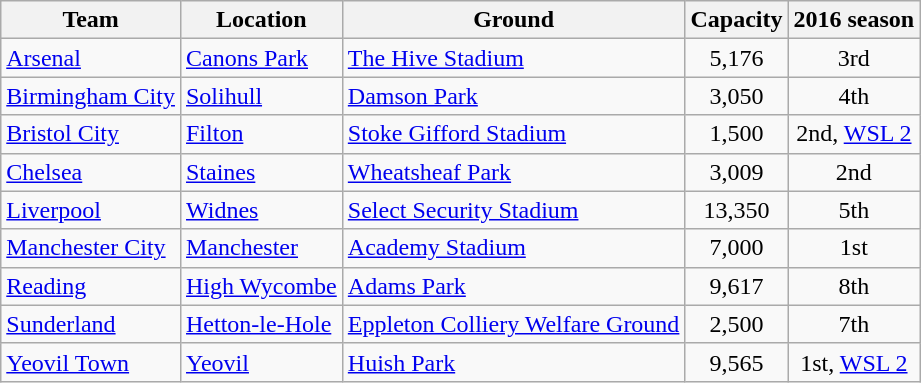<table class="wikitable sortable">
<tr>
<th>Team</th>
<th>Location</th>
<th>Ground</th>
<th>Capacity</th>
<th data-sort-type=number>2016 season</th>
</tr>
<tr>
<td><a href='#'>Arsenal</a></td>
<td><a href='#'>Canons Park</a></td>
<td><a href='#'>The Hive Stadium</a></td>
<td style="text-align:center">5,176</td>
<td style="text-align:center">3rd</td>
</tr>
<tr>
<td><a href='#'>Birmingham City</a></td>
<td><a href='#'>Solihull</a></td>
<td><a href='#'>Damson Park</a></td>
<td style="text-align:center">3,050</td>
<td style="text-align:center">4th</td>
</tr>
<tr>
<td><a href='#'>Bristol City</a></td>
<td><a href='#'>Filton</a></td>
<td><a href='#'>Stoke Gifford Stadium</a></td>
<td style="text-align:center">1,500</td>
<td style="text-align:center">2nd, <a href='#'>WSL 2</a></td>
</tr>
<tr>
<td><a href='#'>Chelsea</a></td>
<td><a href='#'>Staines</a></td>
<td><a href='#'>Wheatsheaf Park</a></td>
<td style="text-align:center">3,009</td>
<td style="text-align:center">2nd</td>
</tr>
<tr>
<td><a href='#'>Liverpool</a></td>
<td><a href='#'>Widnes</a></td>
<td><a href='#'>Select Security Stadium</a></td>
<td style="text-align:center">13,350</td>
<td style="text-align:center">5th</td>
</tr>
<tr>
<td><a href='#'>Manchester City</a></td>
<td><a href='#'>Manchester</a></td>
<td><a href='#'>Academy Stadium</a></td>
<td style="text-align:center">7,000</td>
<td style="text-align:center">1st</td>
</tr>
<tr>
<td><a href='#'>Reading</a></td>
<td><a href='#'>High Wycombe</a></td>
<td><a href='#'>Adams Park</a></td>
<td style="text-align:center">9,617</td>
<td style="text-align:center">8th</td>
</tr>
<tr>
<td><a href='#'>Sunderland</a></td>
<td><a href='#'>Hetton-le-Hole</a></td>
<td><a href='#'>Eppleton Colliery Welfare Ground</a></td>
<td style="text-align:center">2,500</td>
<td style="text-align:center">7th</td>
</tr>
<tr>
<td><a href='#'>Yeovil Town</a></td>
<td><a href='#'>Yeovil</a></td>
<td><a href='#'>Huish Park</a></td>
<td style="text-align:center">9,565</td>
<td style="text-align:center">1st, <a href='#'>WSL 2</a></td>
</tr>
</table>
